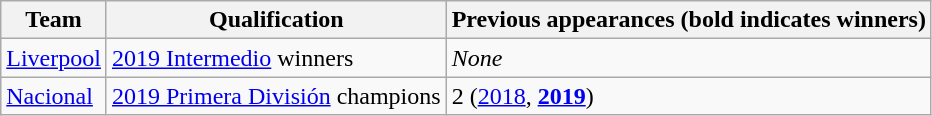<table class="wikitable">
<tr>
<th>Team</th>
<th>Qualification</th>
<th>Previous appearances (bold indicates winners)</th>
</tr>
<tr>
<td><a href='#'>Liverpool</a></td>
<td><a href='#'>2019 Intermedio</a> winners</td>
<td><em>None</em></td>
</tr>
<tr>
<td><a href='#'>Nacional</a></td>
<td><a href='#'>2019 Primera División</a> champions</td>
<td>2 (<a href='#'>2018</a>, <strong><a href='#'>2019</a></strong>)</td>
</tr>
</table>
